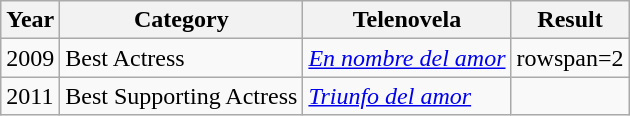<table class="wikitable">
<tr>
<th>Year</th>
<th>Category</th>
<th>Telenovela</th>
<th>Result</th>
</tr>
<tr>
<td>2009</td>
<td>Best Actress</td>
<td><em><a href='#'>En nombre del amor</a></em></td>
<td>rowspan=2 </td>
</tr>
<tr>
<td>2011</td>
<td>Best Supporting Actress</td>
<td><em><a href='#'>Triunfo del amor</a></em></td>
</tr>
</table>
